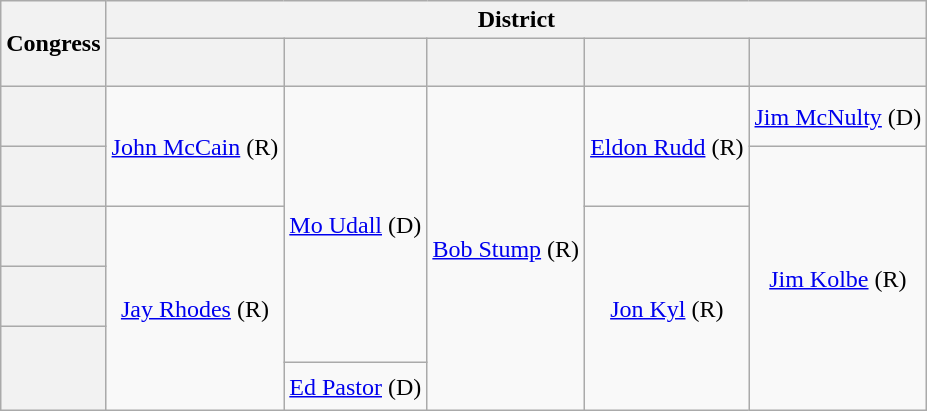<table class=wikitable style="text-align:center">
<tr>
<th scope="col" rowspan=2>Congress</th>
<th scope="colgroup" colspan=5>District</th>
</tr>
<tr style="height:2em">
<th scope="col"></th>
<th scope="col"></th>
<th scope="col"></th>
<th scope="col"></th>
<th scope="col"></th>
</tr>
<tr style="height:2.5em">
<th scope="row"> </th>
<td rowspan=2 ><a href='#'>John McCain</a> (R)</td>
<td rowspan=5 ><a href='#'>Mo Udall</a> (D)</td>
<td rowspan=6 ><a href='#'>Bob Stump</a> (R)</td>
<td rowspan=2 ><a href='#'>Eldon Rudd</a> (R)</td>
<td><a href='#'>Jim McNulty</a> (D)</td>
</tr>
<tr style="height:2.5em">
<th scope="row"> </th>
<td rowspan=5 ><a href='#'>Jim Kolbe</a> (R)</td>
</tr>
<tr style="height:2.5em">
<th scope="row"> </th>
<td rowspan=4 ><a href='#'>Jay Rhodes</a> (R)</td>
<td rowspan=4 ><a href='#'>Jon Kyl</a> (R)</td>
</tr>
<tr style="height:2.5em">
<th scope="row"> </th>
</tr>
<tr style="height:1.5em">
<th scope="row"  rowspan=2> </th>
</tr>
<tr style="height:2em">
<td><a href='#'>Ed Pastor</a> (D)</td>
</tr>
</table>
